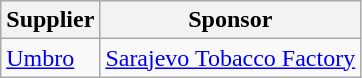<table class="wikitable">
<tr>
<th>Supplier</th>
<th>Sponsor</th>
</tr>
<tr>
<td> <a href='#'>Umbro</a></td>
<td> <a href='#'>Sarajevo Tobacco Factory</a></td>
</tr>
</table>
